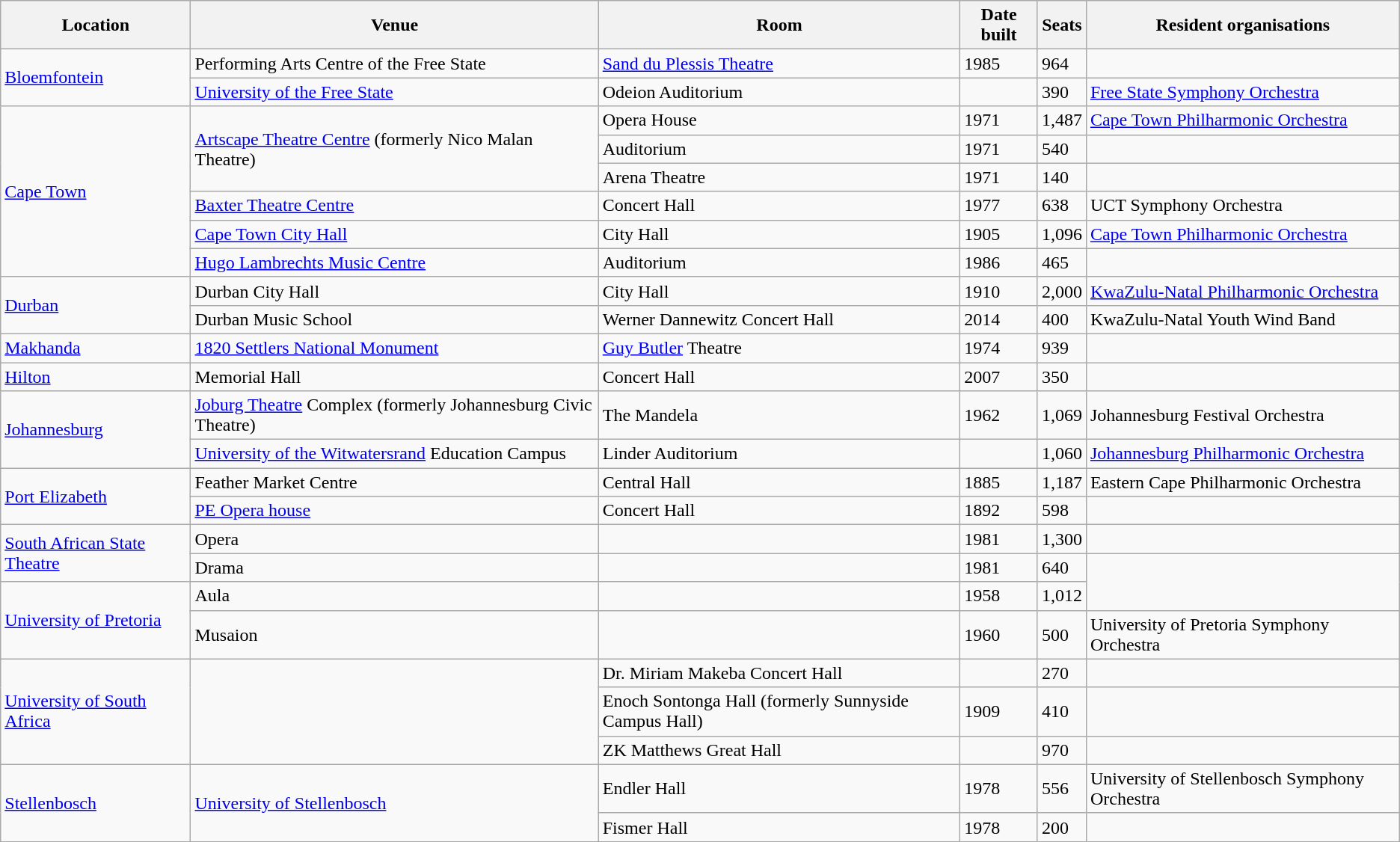<table class="wikitable">
<tr>
<th>Location</th>
<th>Venue</th>
<th>Room</th>
<th>Date built</th>
<th>Seats</th>
<th>Resident organisations</th>
</tr>
<tr>
<td rowspan=2><a href='#'>Bloemfontein</a></td>
<td>Performing Arts Centre of the Free State</td>
<td><a href='#'>Sand du Plessis Theatre</a></td>
<td>1985</td>
<td>964</td>
<td></td>
</tr>
<tr>
<td><a href='#'>University of the Free State</a></td>
<td>Odeion Auditorium</td>
<td></td>
<td>390</td>
<td><a href='#'>Free State Symphony Orchestra</a></td>
</tr>
<tr>
<td rowspan=6><a href='#'>Cape Town</a></td>
<td rowspan=3><a href='#'>Artscape Theatre Centre</a> (formerly Nico Malan Theatre)</td>
<td>Opera House</td>
<td>1971</td>
<td>1,487</td>
<td><a href='#'>Cape Town Philharmonic Orchestra</a></td>
</tr>
<tr>
<td>Auditorium</td>
<td>1971</td>
<td>540</td>
<td></td>
</tr>
<tr>
<td>Arena Theatre</td>
<td>1971</td>
<td>140</td>
<td></td>
</tr>
<tr>
<td><a href='#'>Baxter Theatre Centre</a></td>
<td>Concert Hall</td>
<td>1977</td>
<td>638</td>
<td>UCT Symphony Orchestra</td>
</tr>
<tr>
<td><a href='#'>Cape Town City Hall</a></td>
<td>City Hall</td>
<td>1905</td>
<td>1,096</td>
<td><a href='#'>Cape Town Philharmonic Orchestra</a></td>
</tr>
<tr>
<td><a href='#'>Hugo Lambrechts Music Centre</a></td>
<td>Auditorium</td>
<td>1986</td>
<td>465</td>
<td></td>
</tr>
<tr>
<td rowspan=2><a href='#'>Durban</a></td>
<td>Durban City Hall</td>
<td>City Hall</td>
<td>1910</td>
<td>2,000</td>
<td><a href='#'>KwaZulu-Natal Philharmonic Orchestra</a></td>
</tr>
<tr>
<td>Durban Music School</td>
<td>Werner Dannewitz Concert Hall</td>
<td>2014</td>
<td>400</td>
<td>KwaZulu-Natal Youth Wind Band</td>
</tr>
<tr>
<td><a href='#'>Makhanda</a></td>
<td><a href='#'>1820 Settlers National Monument</a></td>
<td><a href='#'>Guy Butler</a> Theatre</td>
<td>1974</td>
<td>939</td>
<td></td>
</tr>
<tr>
<td><a href='#'>Hilton</a></td>
<td>Memorial Hall</td>
<td>Concert Hall</td>
<td>2007</td>
<td>350</td>
<td></td>
</tr>
<tr>
<td rowspan=2><a href='#'>Johannesburg</a></td>
<td><a href='#'>Joburg Theatre</a> Complex (formerly Johannesburg Civic Theatre)</td>
<td>The Mandela</td>
<td>1962</td>
<td>1,069</td>
<td>Johannesburg Festival Orchestra</td>
</tr>
<tr>
<td><a href='#'>University of the Witwatersrand</a> Education Campus</td>
<td>Linder Auditorium</td>
<td></td>
<td>1,060</td>
<td><a href='#'>Johannesburg Philharmonic Orchestra</a></td>
</tr>
<tr>
<td rowspan=2><a href='#'>Port Elizabeth</a></td>
<td>Feather Market Centre</td>
<td>Central Hall</td>
<td>1885</td>
<td>1,187</td>
<td>Eastern Cape Philharmonic Orchestra</td>
</tr>
<tr>
<td><a href='#'>PE Opera house</a></td>
<td>Concert Hall</td>
<td>1892</td>
<td>598</td>
<td></td>
</tr>
<tr>
<td rowspan=2><a href='#'>South African State Theatre</a></td>
<td>Opera</td>
<td></td>
<td>1981</td>
<td>1,300</td>
<td></td>
</tr>
<tr>
<td>Drama</td>
<td></td>
<td>1981</td>
<td>640</td>
</tr>
<tr>
<td rowspan=2><a href='#'>University of Pretoria</a></td>
<td>Aula</td>
<td></td>
<td>1958</td>
<td>1,012</td>
</tr>
<tr>
<td>Musaion</td>
<td></td>
<td>1960</td>
<td>500</td>
<td>University of Pretoria Symphony Orchestra</td>
</tr>
<tr>
<td rowspan=3><a href='#'>University of South Africa</a></td>
<td rowspan=3></td>
<td>Dr. Miriam Makeba Concert Hall</td>
<td></td>
<td>270</td>
<td></td>
</tr>
<tr>
<td>Enoch Sontonga Hall (formerly Sunnyside Campus Hall)</td>
<td>1909</td>
<td>410</td>
<td></td>
</tr>
<tr>
<td>ZK Matthews Great Hall</td>
<td></td>
<td>970</td>
<td></td>
</tr>
<tr>
<td rowspan=2><a href='#'>Stellenbosch</a></td>
<td rowspan=2><a href='#'>University of Stellenbosch</a></td>
<td>Endler Hall</td>
<td>1978</td>
<td>556</td>
<td>University of Stellenbosch Symphony Orchestra</td>
</tr>
<tr>
<td>Fismer Hall</td>
<td>1978</td>
<td>200</td>
<td></td>
</tr>
</table>
